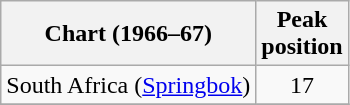<table class="wikitable">
<tr>
<th>Chart (1966–67)</th>
<th>Peak<br>position</th>
</tr>
<tr>
<td>South Africa (<a href='#'>Springbok</a>)</td>
<td style="text-align:center;">17</td>
</tr>
<tr>
</tr>
</table>
